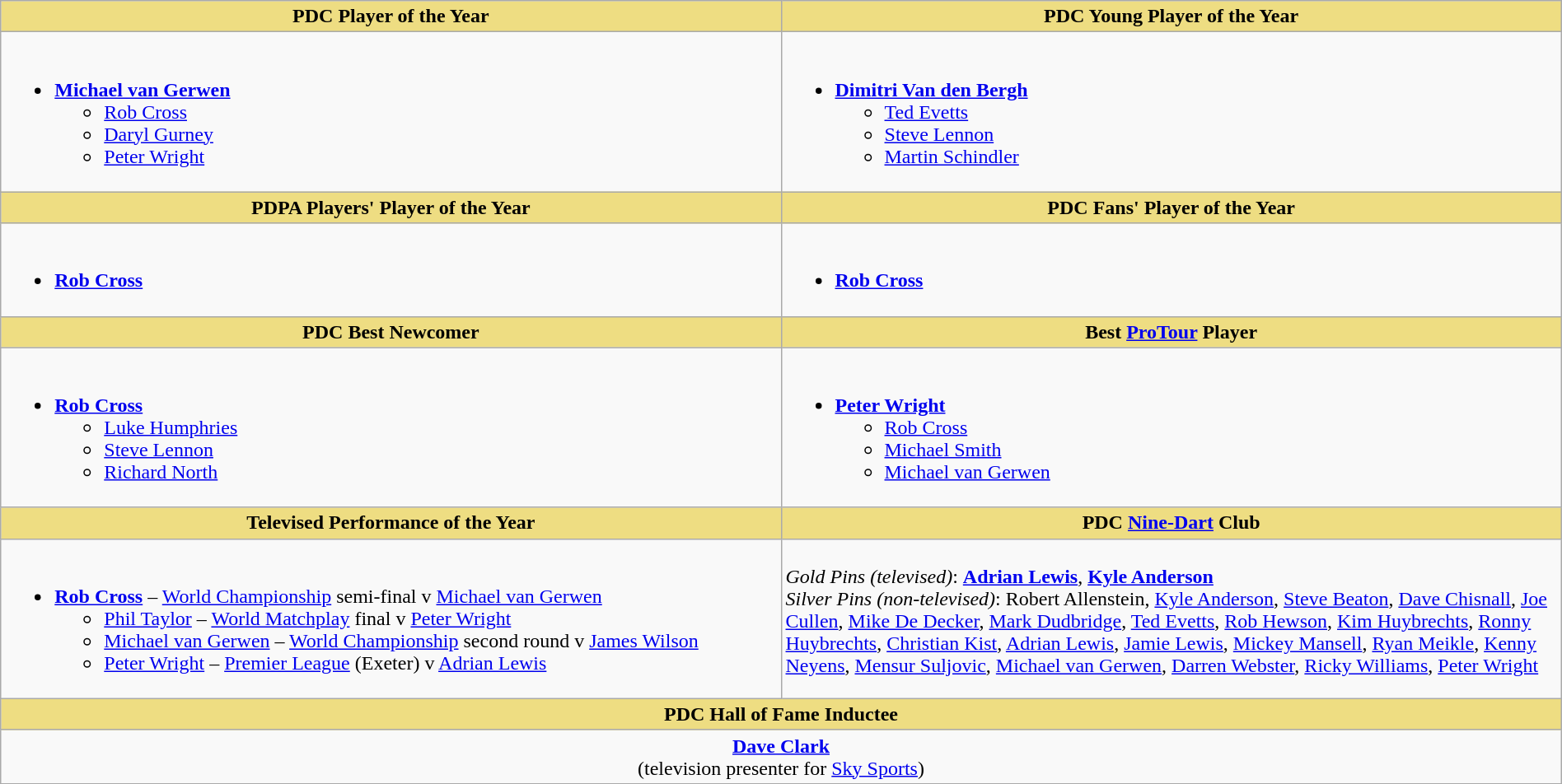<table class="wikitable" style="width:100%">
<tr>
<th style="background:#EEDD82; width:50%">PDC Player of the Year</th>
<th style="background:#EEDD82; width:50%">PDC Young Player of the Year</th>
</tr>
<tr>
<td valign="top"><br><ul><li><strong><a href='#'>Michael van Gerwen</a></strong><ul><li><a href='#'>Rob Cross</a></li><li><a href='#'>Daryl Gurney</a></li><li><a href='#'>Peter Wright</a></li></ul></li></ul></td>
<td valign="top"><br><ul><li><strong><a href='#'>Dimitri Van den Bergh</a></strong><ul><li><a href='#'>Ted Evetts</a></li><li><a href='#'>Steve Lennon</a></li><li><a href='#'>Martin Schindler</a></li></ul></li></ul></td>
</tr>
<tr>
<th style="background:#EEDD82; width:50%">PDPA Players' Player of the Year</th>
<th style="background:#EEDD82; width:50%">PDC Fans' Player of the Year</th>
</tr>
<tr>
<td valign="top"><br><ul><li><strong><a href='#'>Rob Cross</a></strong></li></ul></td>
<td valign="top"><br><ul><li><strong><a href='#'>Rob Cross</a></strong></li></ul></td>
</tr>
<tr>
<th style="background:#EEDD82; width:50%">PDC Best Newcomer</th>
<th style="background:#EEDD82; width:50%">Best <a href='#'>ProTour</a> Player</th>
</tr>
<tr>
<td valign="top"><br><ul><li><strong><a href='#'>Rob Cross</a></strong><ul><li><a href='#'>Luke Humphries</a></li><li><a href='#'>Steve Lennon</a></li><li><a href='#'>Richard North</a></li></ul></li></ul></td>
<td valign="top"><br><ul><li><strong><a href='#'>Peter Wright</a></strong><ul><li><a href='#'>Rob Cross</a></li><li><a href='#'>Michael Smith</a></li><li><a href='#'>Michael van Gerwen</a></li></ul></li></ul></td>
</tr>
<tr>
<th style="background:#EEDD82; width:50%">Televised Performance of the Year</th>
<th style="background:#EEDD82; width:50%">PDC <a href='#'>Nine-Dart</a> Club</th>
</tr>
<tr>
<td valign="top"><br><ul><li><strong><a href='#'>Rob Cross</a></strong> – <a href='#'>World Championship</a> semi-final v <a href='#'>Michael van Gerwen</a><ul><li><a href='#'>Phil Taylor</a> – <a href='#'>World Matchplay</a> final v <a href='#'>Peter Wright</a></li><li><a href='#'>Michael van Gerwen</a> – <a href='#'>World Championship</a> second round v <a href='#'>James Wilson</a></li><li><a href='#'>Peter Wright</a> – <a href='#'>Premier League</a> (Exeter) v <a href='#'>Adrian Lewis</a></li></ul></li></ul></td>
<td valign="top"><br><em>Gold Pins (televised)</em>: <strong><a href='#'>Adrian Lewis</a></strong>, <strong><a href='#'>Kyle Anderson</a></strong><br><em>Silver Pins (non-televised)</em>: Robert Allenstein, <a href='#'>Kyle Anderson</a>, <a href='#'>Steve Beaton</a>, <a href='#'>Dave Chisnall</a>, <a href='#'>Joe Cullen</a>, <a href='#'>Mike De Decker</a>, <a href='#'>Mark Dudbridge</a>, <a href='#'>Ted Evetts</a>, <a href='#'>Rob Hewson</a>, <a href='#'>Kim Huybrechts</a>, <a href='#'>Ronny Huybrechts</a>, <a href='#'>Christian Kist</a>, <a href='#'>Adrian Lewis</a>, <a href='#'>Jamie Lewis</a>, <a href='#'>Mickey Mansell</a>, <a href='#'>Ryan Meikle</a>, <a href='#'>Kenny Neyens</a>, <a href='#'>Mensur Suljovic</a>, <a href='#'>Michael van Gerwen</a>, <a href='#'>Darren Webster</a>, <a href='#'>Ricky Williams</a>, <a href='#'>Peter Wright</a></td>
</tr>
<tr>
<th colspan=2 style="background:#EEDD82;">PDC Hall of Fame Inductee</th>
</tr>
<tr>
<td colspan="2" style="text-align:center;"><strong><a href='#'>Dave Clark</a></strong><br>(television presenter for <a href='#'>Sky Sports</a>)</td>
</tr>
</table>
